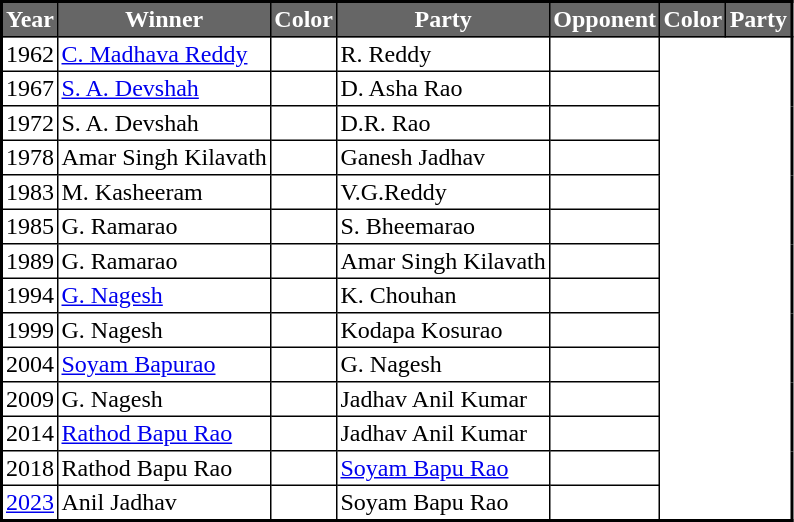<table cellpadding="2" cellspacing="0" border="1" style="border-collapse: collapse; border: 2px #000000 solid; font-size: x-big; font-family: verdana">
<tr>
<th style="background-color:#666666; color:white">Year</th>
<th style="background-color:#666666; color:white">Winner</th>
<th style="background-color:#666666; color:white">Color</th>
<th style="background-color:#666666; color:white">Party</th>
<th style="background-color:#666666; color:white">Opponent</th>
<th style="background-color:#666666; color:white">Color</th>
<th style="background-color:#666666; color:white">Party</th>
</tr>
<tr>
<td>1962</td>
<td><a href='#'>C. Madhava Reddy</a></td>
<td></td>
<td>R. Reddy</td>
<td></td>
</tr>
<tr>
<td>1967</td>
<td><a href='#'>S. A. Devshah</a></td>
<td></td>
<td>D. Asha Rao</td>
<td></td>
</tr>
<tr>
<td>1972</td>
<td>S. A. Devshah</td>
<td></td>
<td>D.R. Rao</td>
<td></td>
</tr>
<tr>
<td>1978</td>
<td>Amar Singh Kilavath</td>
<td></td>
<td>Ganesh Jadhav</td>
<td></td>
</tr>
<tr>
<td>1983</td>
<td>M. Kasheeram</td>
<td></td>
<td>V.G.Reddy</td>
<td></td>
</tr>
<tr>
<td>1985</td>
<td>G. Ramarao</td>
<td></td>
<td>S. Bheemarao</td>
<td></td>
</tr>
<tr>
<td>1989</td>
<td>G. Ramarao</td>
<td></td>
<td>Amar Singh Kilavath</td>
<td></td>
</tr>
<tr>
<td>1994</td>
<td><a href='#'>G. Nagesh</a></td>
<td></td>
<td>K. Chouhan</td>
<td></td>
</tr>
<tr>
<td>1999</td>
<td>G. Nagesh</td>
<td></td>
<td>Kodapa Kosurao</td>
<td></td>
</tr>
<tr>
<td>2004</td>
<td><a href='#'>Soyam Bapurao</a></td>
<td></td>
<td>G. Nagesh</td>
<td></td>
</tr>
<tr>
<td>2009</td>
<td>G. Nagesh</td>
<td></td>
<td>Jadhav Anil Kumar</td>
<td></td>
</tr>
<tr>
<td>2014</td>
<td><a href='#'>Rathod Bapu Rao</a></td>
<td></td>
<td>Jadhav Anil Kumar</td>
<td></td>
</tr>
<tr>
<td>2018</td>
<td>Rathod Bapu Rao</td>
<td></td>
<td><a href='#'>Soyam Bapu Rao</a></td>
<td></td>
</tr>
<tr>
<td><a href='#'>2023</a></td>
<td>Anil Jadhav</td>
<td></td>
<td>Soyam Bapu Rao</td>
<td></td>
</tr>
</table>
